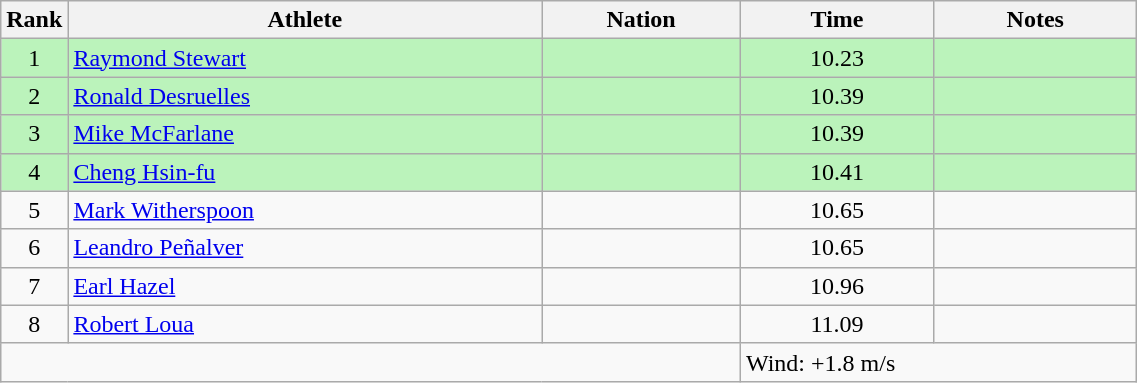<table class="wikitable sortable" style="text-align:center;width: 60%;">
<tr>
<th scope="col" style="width: 10px;">Rank</th>
<th scope="col">Athlete</th>
<th scope="col">Nation</th>
<th scope="col">Time</th>
<th scope="col">Notes</th>
</tr>
<tr bgcolor=bbf3bb>
<td>1</td>
<td align=left><a href='#'>Raymond Stewart</a></td>
<td align=left></td>
<td>10.23</td>
<td></td>
</tr>
<tr bgcolor=bbf3bb>
<td>2</td>
<td align=left><a href='#'>Ronald Desruelles</a></td>
<td align=left></td>
<td>10.39</td>
<td></td>
</tr>
<tr bgcolor=bbf3bb>
<td>3</td>
<td align=left><a href='#'>Mike McFarlane</a></td>
<td align=left></td>
<td>10.39</td>
<td></td>
</tr>
<tr bgcolor=bbf3bb>
<td>4</td>
<td align=left><a href='#'>Cheng Hsin-fu</a></td>
<td align=left></td>
<td>10.41</td>
<td></td>
</tr>
<tr>
<td>5</td>
<td align=left><a href='#'>Mark Witherspoon</a></td>
<td align=left></td>
<td>10.65</td>
<td></td>
</tr>
<tr>
<td>6</td>
<td align=left><a href='#'>Leandro Peñalver</a></td>
<td align=left></td>
<td>10.65</td>
<td></td>
</tr>
<tr>
<td>7</td>
<td align=left><a href='#'>Earl Hazel</a></td>
<td align=left></td>
<td>10.96</td>
<td></td>
</tr>
<tr>
<td>8</td>
<td align=left><a href='#'>Robert Loua</a></td>
<td align=left></td>
<td>11.09</td>
<td></td>
</tr>
<tr class="sortbottom">
<td colspan="3"></td>
<td colspan="2" style="text-align:left;">Wind: +1.8 m/s</td>
</tr>
</table>
